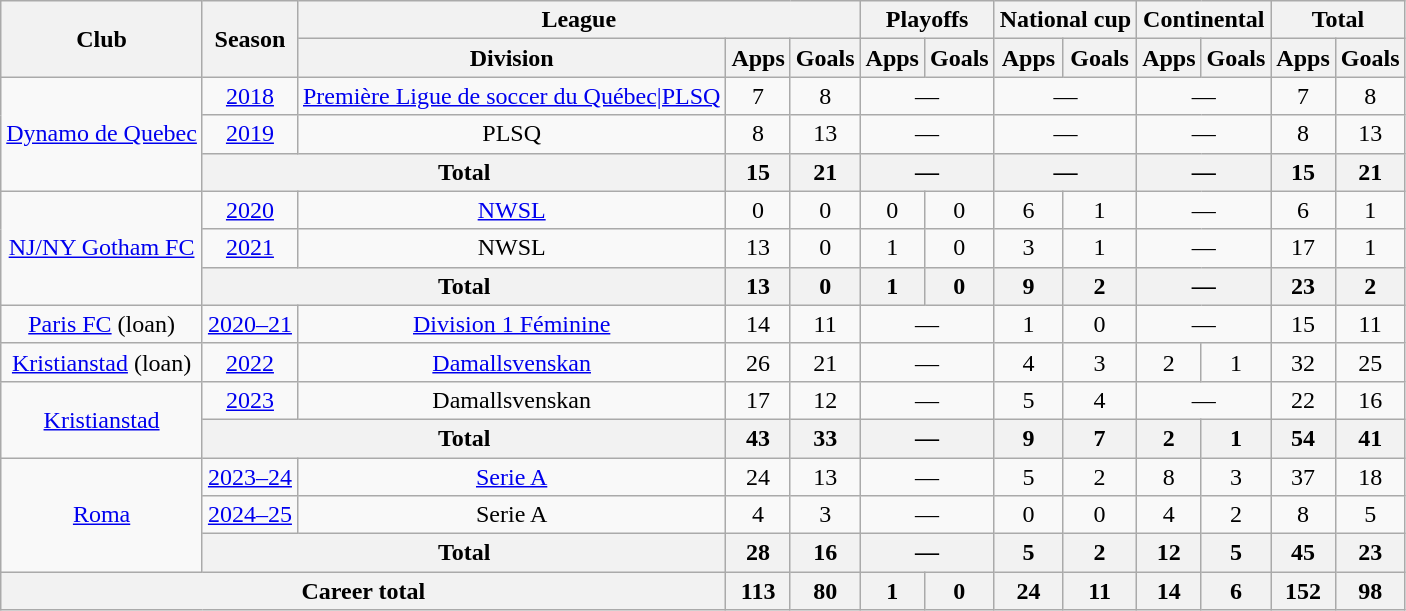<table class="wikitable" style="text-align:center">
<tr>
<th rowspan="2">Club</th>
<th rowspan="2">Season</th>
<th colspan="3">League</th>
<th colspan="2">Playoffs</th>
<th colspan="2">National cup</th>
<th colspan="2">Continental</th>
<th colspan="2">Total</th>
</tr>
<tr>
<th>Division</th>
<th>Apps</th>
<th>Goals</th>
<th>Apps</th>
<th>Goals</th>
<th>Apps</th>
<th>Goals</th>
<th>Apps</th>
<th>Goals</th>
<th>Apps</th>
<th>Goals</th>
</tr>
<tr>
<td rowspan="3"><a href='#'>Dynamo de Quebec</a></td>
<td><a href='#'>2018</a></td>
<td><a href='#'>Première Ligue de soccer du Québec|PLSQ</a></td>
<td>7</td>
<td>8</td>
<td colspan="2">—</td>
<td colspan="2">—</td>
<td colspan="2">—</td>
<td>7</td>
<td>8</td>
</tr>
<tr>
<td><a href='#'>2019</a></td>
<td>PLSQ</td>
<td>8</td>
<td>13</td>
<td colspan="2">—</td>
<td colspan="2">—</td>
<td colspan="2">—</td>
<td>8</td>
<td>13</td>
</tr>
<tr>
<th colspan="2">Total</th>
<th>15</th>
<th>21</th>
<th colspan="2">—</th>
<th colspan="2">—</th>
<th colspan="2">—</th>
<th>15</th>
<th>21</th>
</tr>
<tr>
<td rowspan="3"><a href='#'>NJ/NY Gotham FC</a></td>
<td><a href='#'>2020</a></td>
<td><a href='#'>NWSL</a></td>
<td>0</td>
<td>0</td>
<td>0</td>
<td>0</td>
<td>6</td>
<td>1</td>
<td colspan="2">—</td>
<td>6</td>
<td>1</td>
</tr>
<tr>
<td><a href='#'>2021</a></td>
<td>NWSL</td>
<td>13</td>
<td>0</td>
<td>1</td>
<td>0</td>
<td>3</td>
<td>1</td>
<td colspan="2">—</td>
<td>17</td>
<td>1</td>
</tr>
<tr>
<th colspan="2">Total</th>
<th>13</th>
<th>0</th>
<th>1</th>
<th>0</th>
<th>9</th>
<th>2</th>
<th colspan="2">—</th>
<th>23</th>
<th>2</th>
</tr>
<tr>
<td><a href='#'>Paris FC</a> (loan)</td>
<td><a href='#'>2020–21</a></td>
<td><a href='#'>Division 1 Féminine</a></td>
<td>14</td>
<td>11</td>
<td colspan="2">—</td>
<td>1</td>
<td>0</td>
<td colspan="2">—</td>
<td>15</td>
<td>11</td>
</tr>
<tr>
<td><a href='#'>Kristianstad</a> (loan)</td>
<td><a href='#'>2022</a></td>
<td><a href='#'>Damallsvenskan</a></td>
<td>26</td>
<td>21</td>
<td colspan="2">—</td>
<td>4</td>
<td>3</td>
<td>2</td>
<td>1</td>
<td>32</td>
<td>25</td>
</tr>
<tr>
<td rowspan=2><a href='#'>Kristianstad</a></td>
<td><a href='#'>2023</a></td>
<td>Damallsvenskan</td>
<td>17</td>
<td>12</td>
<td colspan="2">—</td>
<td>5</td>
<td>4</td>
<td colspan="2">—</td>
<td>22</td>
<td>16</td>
</tr>
<tr>
<th colspan="2">Total</th>
<th>43</th>
<th>33</th>
<th colspan="2">—</th>
<th>9</th>
<th>7</th>
<th>2</th>
<th>1</th>
<th>54</th>
<th>41</th>
</tr>
<tr>
<td rowspan=3><a href='#'>Roma</a></td>
<td><a href='#'>2023–24</a></td>
<td><a href='#'>Serie A</a></td>
<td>24</td>
<td>13</td>
<td colspan="2">—</td>
<td>5</td>
<td>2</td>
<td>8</td>
<td>3</td>
<td>37</td>
<td>18</td>
</tr>
<tr>
<td><a href='#'>2024–25</a></td>
<td>Serie A</td>
<td>4</td>
<td>3</td>
<td colspan="2">—</td>
<td>0</td>
<td>0</td>
<td>4</td>
<td>2</td>
<td>8</td>
<td>5</td>
</tr>
<tr>
<th colspan="2">Total</th>
<th>28</th>
<th>16</th>
<th colspan="2">—</th>
<th>5</th>
<th>2</th>
<th>12</th>
<th>5</th>
<th>45</th>
<th>23</th>
</tr>
<tr>
<th colspan="3" scope="row">Career total</th>
<th>113</th>
<th>80</th>
<th>1</th>
<th>0</th>
<th>24</th>
<th>11</th>
<th>14</th>
<th>6</th>
<th>152</th>
<th>98</th>
</tr>
</table>
